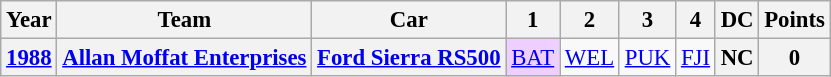<table class="wikitable" style="text-align:center; font-size:95%">
<tr>
<th>Year</th>
<th>Team</th>
<th>Car</th>
<th>1</th>
<th>2</th>
<th>3</th>
<th>4</th>
<th>DC</th>
<th>Points</th>
</tr>
<tr>
<th><a href='#'>1988</a></th>
<th> <a href='#'>Allan Moffat Enterprises</a></th>
<th><a href='#'>Ford Sierra RS500</a></th>
<td style="background:#EFCFFF;"><a href='#'>BAT</a><br></td>
<td><a href='#'>WEL</a></td>
<td><a href='#'>PUK</a></td>
<td><a href='#'>FJI</a></td>
<th>NC</th>
<th>0</th>
</tr>
</table>
